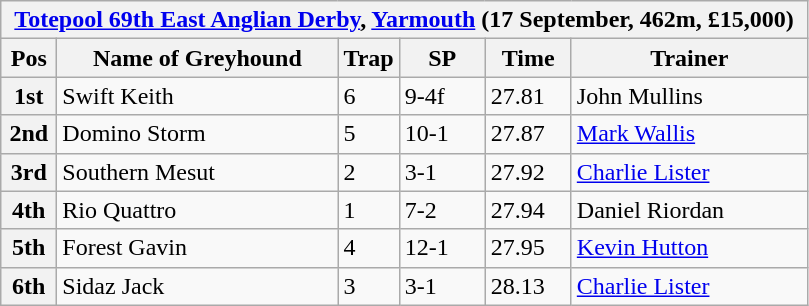<table class="wikitable">
<tr>
<th colspan="6"><a href='#'>Totepool 69th East Anglian Derby</a>, <a href='#'>Yarmouth</a> (17 September, 462m, £15,000)</th>
</tr>
<tr>
<th width=30>Pos</th>
<th width=180>Name of Greyhound</th>
<th width=30>Trap</th>
<th width=50>SP</th>
<th width=50>Time</th>
<th width=150>Trainer</th>
</tr>
<tr>
<th>1st</th>
<td>Swift Keith</td>
<td>6</td>
<td>9-4f</td>
<td>27.81</td>
<td>John Mullins</td>
</tr>
<tr>
<th>2nd</th>
<td>Domino Storm</td>
<td>5</td>
<td>10-1</td>
<td>27.87</td>
<td><a href='#'>Mark Wallis</a></td>
</tr>
<tr>
<th>3rd</th>
<td>Southern Mesut</td>
<td>2</td>
<td>3-1</td>
<td>27.92</td>
<td><a href='#'>Charlie Lister</a></td>
</tr>
<tr>
<th>4th</th>
<td>Rio Quattro</td>
<td>1</td>
<td>7-2</td>
<td>27.94</td>
<td>Daniel Riordan</td>
</tr>
<tr>
<th>5th</th>
<td>Forest Gavin</td>
<td>4</td>
<td>12-1</td>
<td>27.95</td>
<td><a href='#'>Kevin Hutton</a></td>
</tr>
<tr>
<th>6th</th>
<td>Sidaz Jack</td>
<td>3</td>
<td>3-1</td>
<td>28.13</td>
<td><a href='#'>Charlie Lister</a></td>
</tr>
</table>
